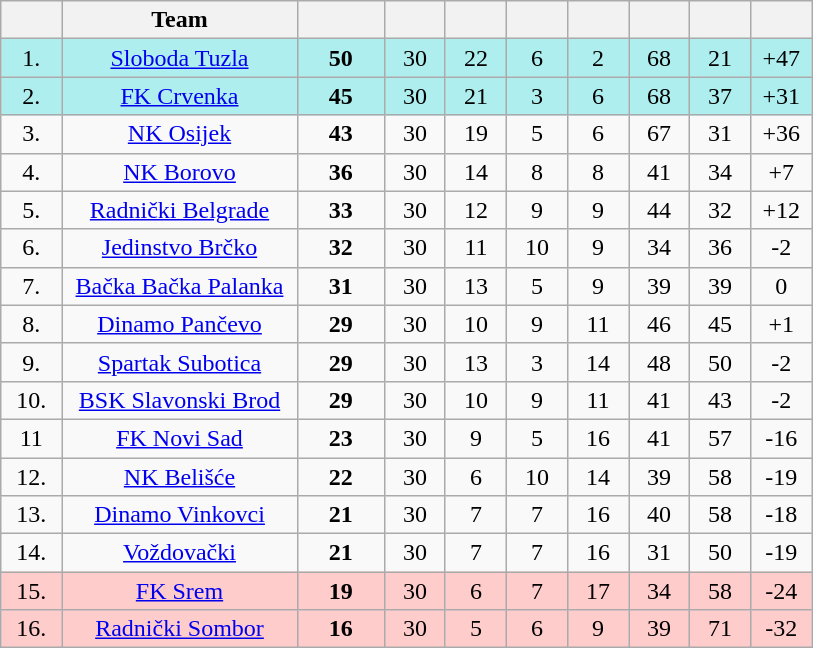<table class="wikitable sortable" style="text-align: center; font-size: 100%;">
<tr>
<th width=7%></th>
<th width=27%>Team</th>
<th width=10%></th>
<th width=7%></th>
<th width=7%></th>
<th width=7%></th>
<th width=7%></th>
<th width=7%></th>
<th width=7%></th>
<th width=7%></th>
</tr>
<tr style="background:#AFEEEE;">
<td>1.</td>
<td><a href='#'>Sloboda Tuzla</a></td>
<td><strong>50</strong></td>
<td>30</td>
<td>22</td>
<td>6</td>
<td>2</td>
<td>68</td>
<td>21</td>
<td>+47</td>
</tr>
<tr style="background:#AFEEEE;">
<td>2.</td>
<td><a href='#'>FK Crvenka</a></td>
<td><strong>45</strong></td>
<td>30</td>
<td>21</td>
<td>3</td>
<td>6</td>
<td>68</td>
<td>37</td>
<td>+31</td>
</tr>
<tr>
<td>3.</td>
<td><a href='#'>NK Osijek</a></td>
<td><strong>43</strong></td>
<td>30</td>
<td>19</td>
<td>5</td>
<td>6</td>
<td>67</td>
<td>31</td>
<td>+36</td>
</tr>
<tr>
<td>4.</td>
<td><a href='#'>NK Borovo</a></td>
<td><strong>36</strong></td>
<td>30</td>
<td>14</td>
<td>8</td>
<td>8</td>
<td>41</td>
<td>34</td>
<td>+7</td>
</tr>
<tr>
<td>5.</td>
<td><a href='#'>Radnički Belgrade</a></td>
<td><strong>33</strong></td>
<td>30</td>
<td>12</td>
<td>9</td>
<td>9</td>
<td>44</td>
<td>32</td>
<td>+12</td>
</tr>
<tr>
<td>6.</td>
<td><a href='#'>Jedinstvo Brčko</a></td>
<td><strong>32</strong></td>
<td>30</td>
<td>11</td>
<td>10</td>
<td>9</td>
<td>34</td>
<td>36</td>
<td>-2</td>
</tr>
<tr>
<td>7.</td>
<td><a href='#'>Bačka Bačka Palanka</a></td>
<td><strong>31</strong></td>
<td>30</td>
<td>13</td>
<td>5</td>
<td>9</td>
<td>39</td>
<td>39</td>
<td>0</td>
</tr>
<tr>
<td>8.</td>
<td><a href='#'>Dinamo Pančevo</a></td>
<td><strong>29</strong></td>
<td>30</td>
<td>10</td>
<td>9</td>
<td>11</td>
<td>46</td>
<td>45</td>
<td>+1</td>
</tr>
<tr>
<td>9.</td>
<td><a href='#'>Spartak Subotica</a></td>
<td><strong>29</strong></td>
<td>30</td>
<td>13</td>
<td>3</td>
<td>14</td>
<td>48</td>
<td>50</td>
<td>-2</td>
</tr>
<tr>
<td>10.</td>
<td><a href='#'>BSK Slavonski Brod</a></td>
<td><strong>29</strong></td>
<td>30</td>
<td>10</td>
<td>9</td>
<td>11</td>
<td>41</td>
<td>43</td>
<td>-2</td>
</tr>
<tr>
<td>11</td>
<td><a href='#'>FK Novi Sad</a></td>
<td><strong>23</strong></td>
<td>30</td>
<td>9</td>
<td>5</td>
<td>16</td>
<td>41</td>
<td>57</td>
<td>-16</td>
</tr>
<tr>
<td>12.</td>
<td><a href='#'>NK Belišće</a></td>
<td><strong>22</strong></td>
<td>30</td>
<td>6</td>
<td>10</td>
<td>14</td>
<td>39</td>
<td>58</td>
<td>-19</td>
</tr>
<tr>
<td>13.</td>
<td><a href='#'>Dinamo Vinkovci</a></td>
<td><strong>21</strong></td>
<td>30</td>
<td>7</td>
<td>7</td>
<td>16</td>
<td>40</td>
<td>58</td>
<td>-18</td>
</tr>
<tr>
<td>14.</td>
<td><a href='#'>Voždovački</a></td>
<td><strong>21</strong></td>
<td>30</td>
<td>7</td>
<td>7</td>
<td>16</td>
<td>31</td>
<td>50</td>
<td>-19</td>
</tr>
<tr style="background-color:#FFCCCC;">
<td>15.</td>
<td><a href='#'>FK Srem</a></td>
<td><strong>19</strong></td>
<td>30</td>
<td>6</td>
<td>7</td>
<td>17</td>
<td>34</td>
<td>58</td>
<td>-24</td>
</tr>
<tr style="background-color:#FFCCCC;">
<td>16.</td>
<td><a href='#'>Radnički Sombor</a></td>
<td><strong>16</strong></td>
<td>30</td>
<td>5</td>
<td>6</td>
<td>9</td>
<td>39</td>
<td>71</td>
<td>-32</td>
</tr>
</table>
